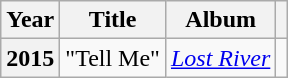<table class="wikitable plainrowheaders unsortable" style="margin-right: 0;">
<tr>
<th scope="col">Year</th>
<th scope="col">Title</th>
<th scope="col">Album</th>
<th scope="col" class="unsortable"></th>
</tr>
<tr>
<th scope="row">2015</th>
<td>"Tell Me"</td>
<td><em><a href='#'>Lost River</a></em></td>
<td></td>
</tr>
</table>
